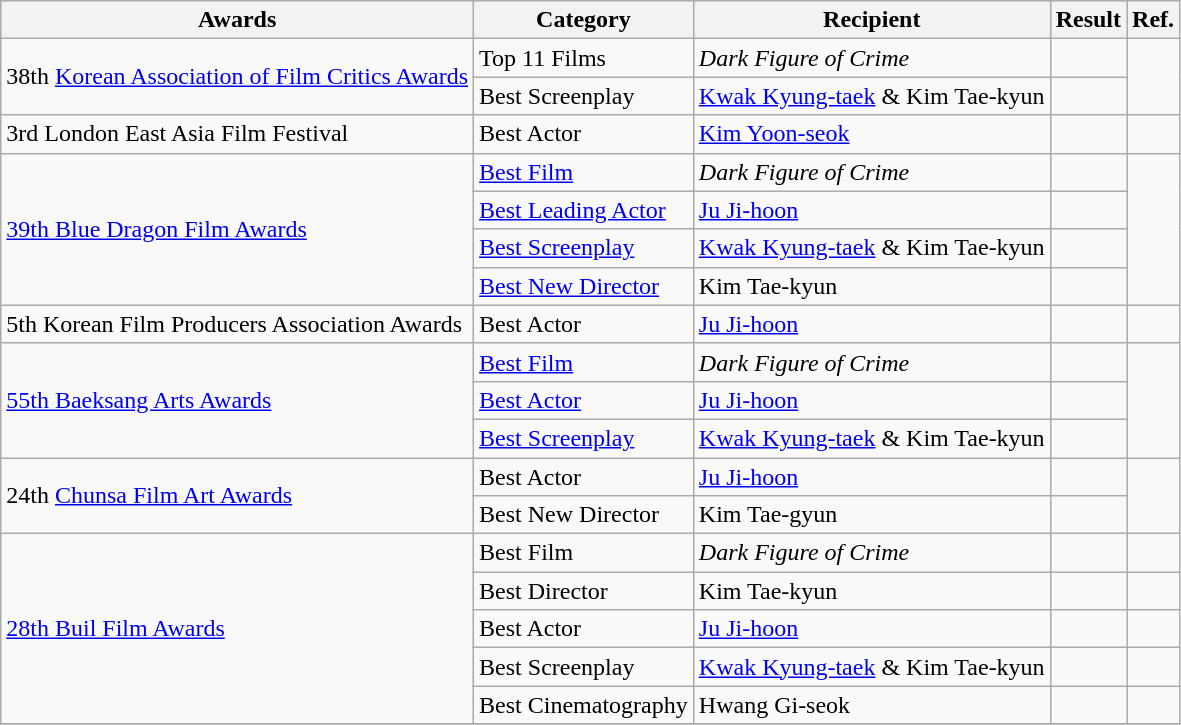<table class="wikitable sortable">
<tr>
<th>Awards</th>
<th>Category</th>
<th>Recipient</th>
<th>Result</th>
<th>Ref.</th>
</tr>
<tr>
<td rowspan=2>38th <a href='#'>Korean Association of Film Critics Awards</a></td>
<td>Top 11 Films</td>
<td><em>Dark Figure of Crime</em></td>
<td></td>
<td rowspan=2></td>
</tr>
<tr>
<td>Best Screenplay</td>
<td><a href='#'>Kwak Kyung-taek</a> & Kim Tae-kyun</td>
<td></td>
</tr>
<tr>
<td>3rd London East Asia Film Festival</td>
<td>Best Actor</td>
<td><a href='#'>Kim Yoon-seok</a></td>
<td></td>
<td></td>
</tr>
<tr>
<td rowspan=4><a href='#'>39th Blue Dragon Film Awards</a></td>
<td><a href='#'>Best Film</a></td>
<td><em> Dark Figure of Crime</em></td>
<td></td>
<td rowspan=4></td>
</tr>
<tr>
<td><a href='#'>Best Leading Actor</a></td>
<td><a href='#'>Ju Ji-hoon</a></td>
<td></td>
</tr>
<tr>
<td><a href='#'>Best Screenplay</a></td>
<td><a href='#'>Kwak Kyung-taek</a> & Kim Tae-kyun</td>
<td></td>
</tr>
<tr>
<td><a href='#'>Best New Director</a></td>
<td>Kim Tae-kyun</td>
<td></td>
</tr>
<tr>
<td rowspan=1>5th Korean Film Producers Association Awards</td>
<td>Best Actor</td>
<td><a href='#'>Ju Ji-hoon</a></td>
<td></td>
<td rowspan=1></td>
</tr>
<tr>
<td rowspan=3><a href='#'>55th Baeksang Arts Awards</a></td>
<td><a href='#'>Best Film</a></td>
<td><em>Dark Figure of Crime</em></td>
<td></td>
<td rowspan=3></td>
</tr>
<tr>
<td><a href='#'>Best Actor</a></td>
<td><a href='#'>Ju Ji-hoon</a></td>
<td></td>
</tr>
<tr>
<td><a href='#'>Best Screenplay</a></td>
<td><a href='#'>Kwak Kyung-taek</a> & Kim Tae-kyun</td>
<td></td>
</tr>
<tr>
<td rowspan=2>24th <a href='#'>Chunsa Film Art Awards</a></td>
<td>Best Actor</td>
<td><a href='#'>Ju Ji-hoon</a></td>
<td></td>
<td rowspan=2></td>
</tr>
<tr>
<td>Best New Director</td>
<td>Kim Tae-gyun</td>
<td></td>
</tr>
<tr>
<td rowspan="5"><a href='#'>28th Buil Film Awards</a></td>
<td>Best Film</td>
<td><em>Dark Figure of Crime</em></td>
<td></td>
<td></td>
</tr>
<tr>
<td>Best Director</td>
<td>Kim Tae-kyun</td>
<td></td>
<td></td>
</tr>
<tr>
<td>Best Actor</td>
<td><a href='#'>Ju Ji-hoon</a></td>
<td></td>
<td></td>
</tr>
<tr>
<td>Best Screenplay</td>
<td><a href='#'>Kwak Kyung-taek</a> & Kim Tae-kyun</td>
<td></td>
<td></td>
</tr>
<tr>
<td>Best Cinematography</td>
<td>Hwang Gi-seok</td>
<td></td>
<td></td>
</tr>
<tr>
</tr>
</table>
